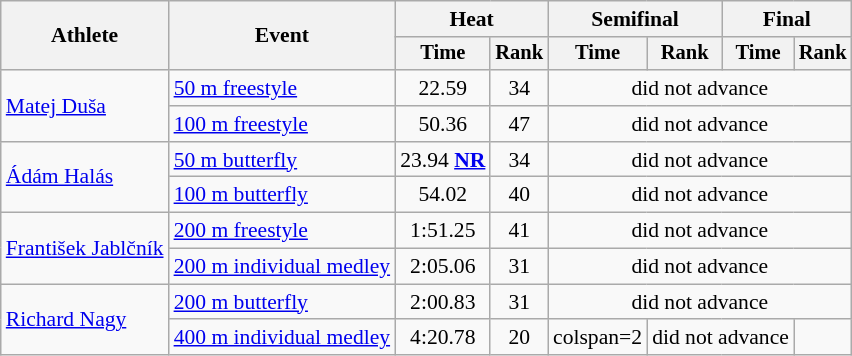<table class=wikitable style="font-size:90%">
<tr>
<th rowspan="2">Athlete</th>
<th rowspan="2">Event</th>
<th colspan="2">Heat</th>
<th colspan="2">Semifinal</th>
<th colspan="2">Final</th>
</tr>
<tr style="font-size:95%">
<th>Time</th>
<th>Rank</th>
<th>Time</th>
<th>Rank</th>
<th>Time</th>
<th>Rank</th>
</tr>
<tr style="text-align:center">
<td style="text-align:left" rowspan=2><a href='#'>Matej Duša</a></td>
<td style="text-align:left"><a href='#'>50 m freestyle</a></td>
<td>22.59</td>
<td>34</td>
<td colspan=4>did not advance</td>
</tr>
<tr style="text-align:center">
<td style="text-align:left"><a href='#'>100 m freestyle</a></td>
<td>50.36</td>
<td>47</td>
<td colspan=4>did not advance</td>
</tr>
<tr style="text-align:center">
<td style="text-align:left" rowspan=2><a href='#'>Ádám Halás</a></td>
<td style="text-align:left"><a href='#'>50 m butterfly</a></td>
<td>23.94 <strong><a href='#'>NR</a></strong></td>
<td>34</td>
<td colspan=4>did not advance</td>
</tr>
<tr style="text-align:center">
<td style="text-align:left"><a href='#'>100 m butterfly</a></td>
<td>54.02</td>
<td>40</td>
<td colspan=4>did not advance</td>
</tr>
<tr style="text-align:center">
<td style="text-align:left" rowspan=2><a href='#'>František Jablčník</a></td>
<td style="text-align:left"><a href='#'>200 m freestyle</a></td>
<td>1:51.25</td>
<td>41</td>
<td colspan=4>did not advance</td>
</tr>
<tr style="text-align:center">
<td style="text-align:left"><a href='#'>200 m individual medley</a></td>
<td>2:05.06</td>
<td>31</td>
<td colspan=4>did not advance</td>
</tr>
<tr style="text-align:center">
<td style="text-align:left" rowspan=2><a href='#'>Richard Nagy</a></td>
<td style="text-align:left"><a href='#'>200 m butterfly</a></td>
<td>2:00.83</td>
<td>31</td>
<td colspan=4>did not advance</td>
</tr>
<tr style="text-align:center">
<td style="text-align:left"><a href='#'>400 m individual medley</a></td>
<td>4:20.78</td>
<td>20</td>
<td>colspan=2</td>
<td colspan=2>did not advance</td>
</tr>
</table>
